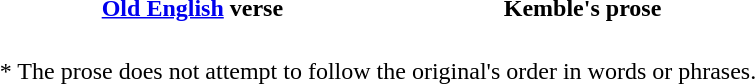<table cellpadding=5 style="margin:1em auto;">
<tr>
<th><a href='#'>Old English</a> verse</th>
<th>Kemble's prose</th>
</tr>
<tr>
<td></td>
<td></td>
</tr>
<tr>
<td colspan="2"> * The prose does not attempt to follow the original's order in words or phrases.</td>
</tr>
</table>
